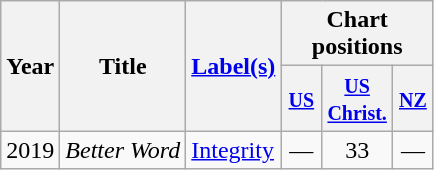<table class="wikitable">
<tr>
<th rowspan="2">Year</th>
<th rowspan="2">Title</th>
<th rowspan="2"><a href='#'>Label(s)</a></th>
<th colspan="4">Chart positions</th>
</tr>
<tr>
<th style="width:20px;"><small><a href='#'>US</a></small></th>
<th style="width:20px;"><small><a href='#'>US<br>Christ.</a></small></th>
<th style="width:20px;"><small><a href='#'>NZ</a></small></th>
</tr>
<tr>
<td style="text-align:center;">2019</td>
<td><em>Better Word</em></td>
<td><a href='#'>Integrity</a></td>
<td style="text-align:center;">—</td>
<td style="text-align:center;">33</td>
<td style="text-align:center;">—</td>
</tr>
</table>
